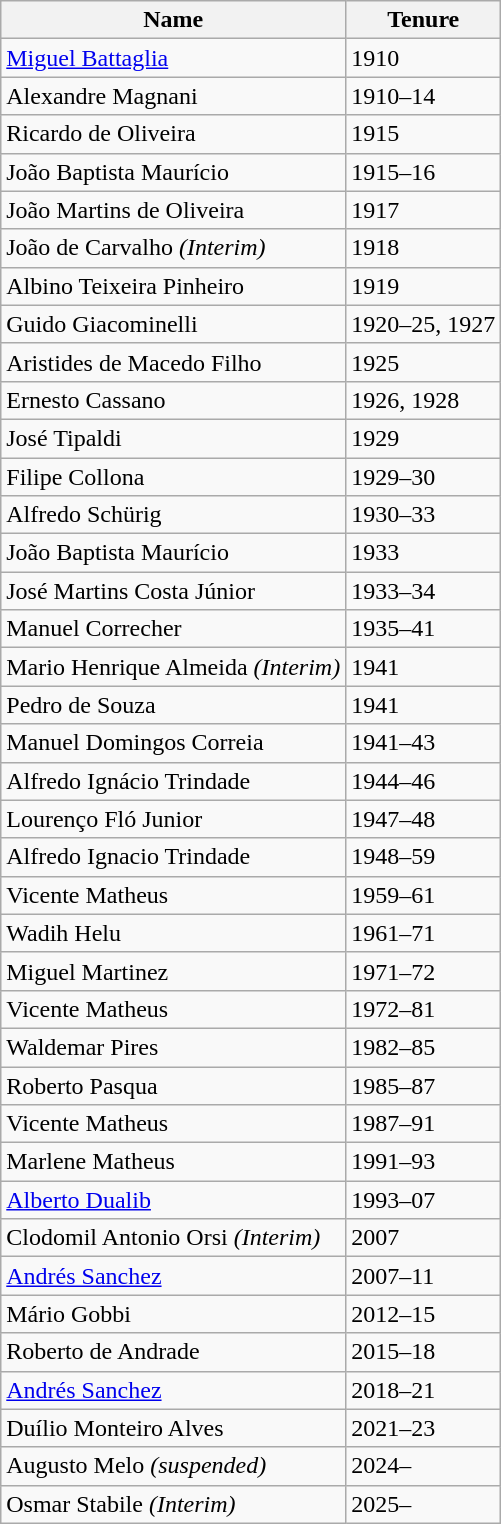<table class="wikitable sortable">
<tr>
<th>Name</th>
<th>Tenure</th>
</tr>
<tr>
<td align="left"> <a href='#'>Miguel Battaglia</a></td>
<td>1910</td>
</tr>
<tr>
<td align="left"> Alexandre Magnani</td>
<td>1910–14</td>
</tr>
<tr>
<td align="left"> Ricardo de Oliveira</td>
<td>1915</td>
</tr>
<tr>
<td align="left"> João Baptista Maurício</td>
<td>1915–16</td>
</tr>
<tr>
<td align="left"> João Martins de Oliveira</td>
<td>1917</td>
</tr>
<tr>
<td align="left"> João de Carvalho <em>(Interim)</em></td>
<td>1918</td>
</tr>
<tr>
<td align="left"> Albino Teixeira Pinheiro</td>
<td>1919</td>
</tr>
<tr>
<td align="left"> Guido Giacominelli</td>
<td>1920–25, 1927</td>
</tr>
<tr>
<td align="left"> Aristides de Macedo Filho</td>
<td>1925</td>
</tr>
<tr>
<td align="left"> Ernesto Cassano</td>
<td>1926, 1928</td>
</tr>
<tr>
<td align="left"> José Tipaldi</td>
<td>1929</td>
</tr>
<tr>
<td align="left"> Filipe Collona</td>
<td>1929–30</td>
</tr>
<tr>
<td align="left"> Alfredo Schürig</td>
<td>1930–33</td>
</tr>
<tr>
<td align="left"> João Baptista Maurício</td>
<td>1933</td>
</tr>
<tr>
<td align="left"> José Martins Costa Júnior</td>
<td>1933–34</td>
</tr>
<tr>
<td align="left"> Manuel Correcher</td>
<td>1935–41</td>
</tr>
<tr>
<td align="left"> Mario Henrique Almeida <em>(Interim)</em></td>
<td>1941</td>
</tr>
<tr>
<td align="left"> Pedro de Souza</td>
<td>1941</td>
</tr>
<tr>
<td align="left"> Manuel Domingos Correia</td>
<td>1941–43</td>
</tr>
<tr>
<td align="left"> Alfredo Ignácio Trindade</td>
<td>1944–46</td>
</tr>
<tr>
<td align="left"> Lourenço Fló Junior</td>
<td>1947–48</td>
</tr>
<tr>
<td align="left"> Alfredo Ignacio Trindade</td>
<td>1948–59</td>
</tr>
<tr>
<td align="left"> Vicente Matheus</td>
<td>1959–61</td>
</tr>
<tr>
<td align="left"> Wadih Helu</td>
<td>1961–71</td>
</tr>
<tr>
<td align="left"> Miguel Martinez</td>
<td>1971–72</td>
</tr>
<tr>
<td align="left"> Vicente Matheus</td>
<td>1972–81</td>
</tr>
<tr>
<td align="left"> Waldemar Pires</td>
<td>1982–85</td>
</tr>
<tr>
<td align="left"> Roberto Pasqua</td>
<td>1985–87</td>
</tr>
<tr>
<td align="left"> Vicente Matheus</td>
<td>1987–91</td>
</tr>
<tr>
<td align="left"> Marlene Matheus</td>
<td>1991–93</td>
</tr>
<tr>
<td align="left"> <a href='#'>Alberto Dualib</a></td>
<td>1993–07</td>
</tr>
<tr>
<td align="left"> Clodomil Antonio Orsi <em>(Interim)</em></td>
<td>2007</td>
</tr>
<tr>
<td align="left"> <a href='#'>Andrés Sanchez</a></td>
<td>2007–11</td>
</tr>
<tr>
<td align="left"> Mário Gobbi</td>
<td>2012–15</td>
</tr>
<tr>
<td align="left"> Roberto de Andrade</td>
<td>2015–18</td>
</tr>
<tr>
<td align="left"> <a href='#'>Andrés Sanchez</a></td>
<td>2018–21</td>
</tr>
<tr>
<td align="left"> Duílio Monteiro Alves</td>
<td>2021–23</td>
</tr>
<tr>
<td align="left"> Augusto Melo <em>(suspended)</em></td>
<td>2024–</td>
</tr>
<tr>
<td align="left"> Osmar Stabile <em>(Interim)</em></td>
<td>2025–</td>
</tr>
</table>
